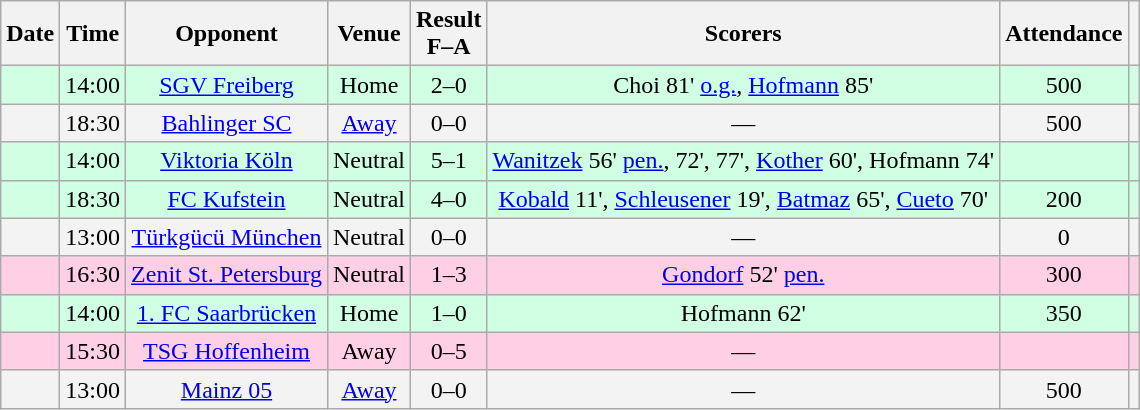<table class="wikitable sortable" style="text-align:center">
<tr>
<th>Date</th>
<th>Time</th>
<th>Opponent</th>
<th>Venue</th>
<th>Result<br>F–A</th>
<th class="unsortable">Scorers</th>
<th>Attendance</th>
<th class="unsortable"></th>
</tr>
<tr bgcolor="#d0ffe3">
<td></td>
<td>14:00</td>
<td><a href='#'>SGV Freiberg</a></td>
<td>Home</td>
<td>2–0</td>
<td>Choi 81' <a href='#'>o.g.</a>, <a href='#'>Hofmann</a> 85'</td>
<td>500</td>
<td></td>
</tr>
<tr bgcolor="#f3f3f3">
<td></td>
<td>18:30</td>
<td><a href='#'>Bahlinger SC</a></td>
<td><a href='#'>Away</a></td>
<td>0–0</td>
<td>—</td>
<td>500</td>
<td></td>
</tr>
<tr bgcolor="#d0ffe3">
<td></td>
<td>14:00</td>
<td><a href='#'>Viktoria Köln</a></td>
<td>Neutral</td>
<td>5–1</td>
<td><a href='#'>Wanitzek</a> 56' <a href='#'>pen.</a>, 72', 77', <a href='#'>Kother</a> 60', Hofmann 74'</td>
<td></td>
<td></td>
</tr>
<tr bgcolor="#d0ffe3">
<td></td>
<td>18:30</td>
<td><a href='#'>FC Kufstein</a></td>
<td>Neutral</td>
<td>4–0</td>
<td><a href='#'>Kobald</a> 11', <a href='#'>Schleusener</a> 19', <a href='#'>Batmaz</a> 65', <a href='#'>Cueto</a> 70'</td>
<td>200</td>
<td></td>
</tr>
<tr bgcolor="#f3f3f3">
<td></td>
<td>13:00</td>
<td><a href='#'>Türkgücü München</a></td>
<td>Neutral</td>
<td>0–0</td>
<td>—</td>
<td>0</td>
<td></td>
</tr>
<tr bgcolor="#ffd0e3">
<td></td>
<td>16:30</td>
<td><a href='#'>Zenit St. Petersburg</a></td>
<td>Neutral</td>
<td>1–3</td>
<td><a href='#'>Gondorf</a> 52' <a href='#'>pen.</a></td>
<td>300</td>
<td></td>
</tr>
<tr bgcolor="#d0ffe3">
<td></td>
<td>14:00</td>
<td><a href='#'>1. FC Saarbrücken</a></td>
<td>Home</td>
<td>1–0</td>
<td>Hofmann 62'</td>
<td>350</td>
<td></td>
</tr>
<tr bgcolor="#ffd0e3">
<td></td>
<td>15:30</td>
<td><a href='#'>TSG Hoffenheim</a></td>
<td>Away</td>
<td>0–5</td>
<td>—</td>
<td></td>
<td></td>
</tr>
<tr bgcolor="#f3f3f3">
<td></td>
<td>13:00</td>
<td><a href='#'>Mainz 05</a></td>
<td><a href='#'>Away</a></td>
<td>0–0</td>
<td>—</td>
<td>500</td>
<td></td>
</tr>
</table>
